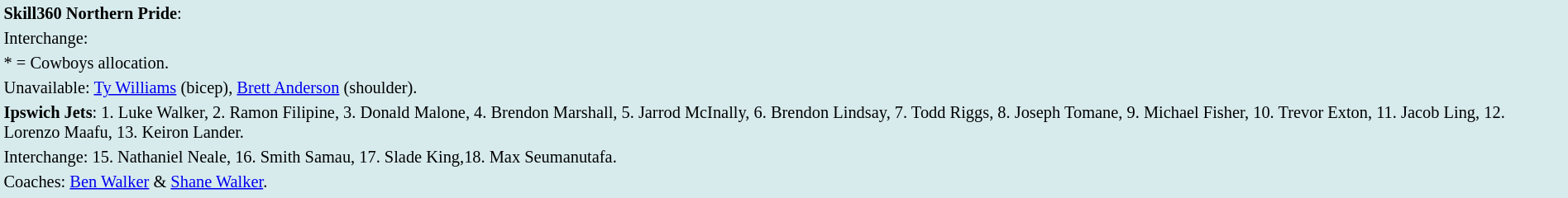<table style="background:#d7ebed; font-size:85%; width:100%;">
<tr>
<td><strong>Skill360 Northern Pride</strong>:             </td>
</tr>
<tr>
<td>Interchange:    </td>
</tr>
<tr>
<td>* = Cowboys allocation.</td>
</tr>
<tr>
<td>Unavailable: <a href='#'>Ty Williams</a> (bicep), <a href='#'>Brett Anderson</a> (shoulder).</td>
</tr>
<tr>
<td><strong>Ipswich Jets</strong>: 1. Luke Walker, 2. Ramon Filipine, 3. Donald Malone, 4. Brendon Marshall, 5. Jarrod McInally, 6. Brendon Lindsay, 7. Todd Riggs, 8. Joseph Tomane, 9. Michael Fisher, 10. Trevor Exton, 11. Jacob Ling, 12. Lorenzo Maafu, 13. Keiron Lander.</td>
</tr>
<tr>
<td>Interchange: 15. Nathaniel Neale, 16. Smith Samau, 17. Slade King,18. Max Seumanutafa.</td>
</tr>
<tr>
<td>Coaches: <a href='#'>Ben Walker</a> & <a href='#'>Shane Walker</a>.</td>
</tr>
<tr>
</tr>
</table>
